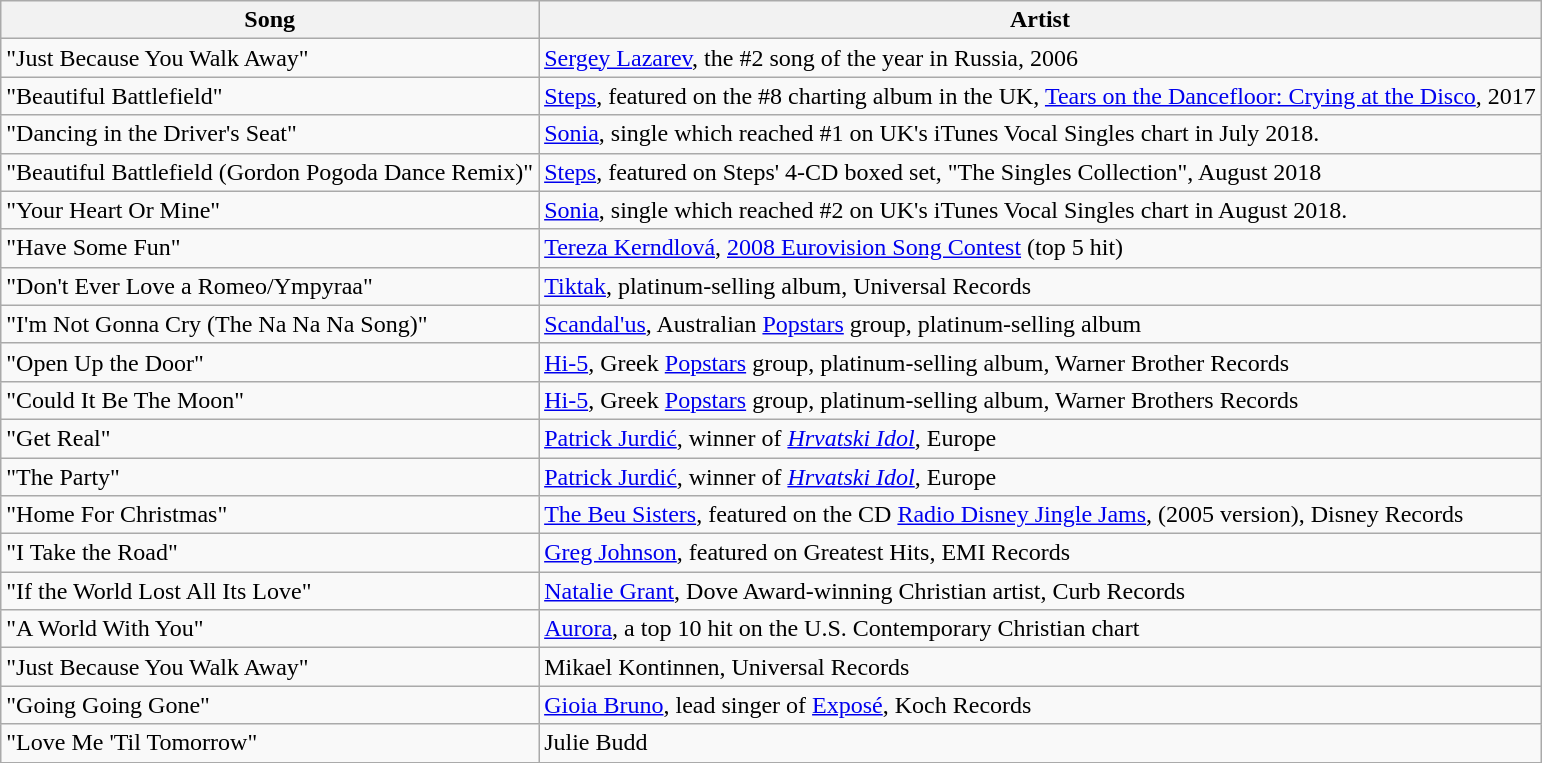<table class="wikitable">
<tr>
<th>Song</th>
<th>Artist</th>
</tr>
<tr>
<td>"Just Because You Walk Away"</td>
<td><a href='#'>Sergey Lazarev</a>, the #2 song of the year in Russia, 2006</td>
</tr>
<tr>
<td>"Beautiful Battlefield"</td>
<td><a href='#'>Steps</a>, featured on the #8 charting album in the UK, <a href='#'>Tears on the Dancefloor: Crying at the Disco</a>, 2017</td>
</tr>
<tr>
<td>"Dancing in the Driver's Seat"</td>
<td><a href='#'>Sonia</a>, single which reached #1 on UK's iTunes Vocal Singles chart in July 2018.</td>
</tr>
<tr>
<td>"Beautiful Battlefield (Gordon Pogoda Dance Remix)"</td>
<td><a href='#'>Steps</a>, featured on Steps' 4-CD boxed set, "The Singles Collection", August 2018</td>
</tr>
<tr>
<td>"Your Heart Or  Mine"</td>
<td><a href='#'>Sonia</a>, single which reached #2 on UK's iTunes Vocal Singles chart in August 2018.</td>
</tr>
<tr>
<td>"Have Some Fun"</td>
<td><a href='#'>Tereza Kerndlová</a>, <a href='#'>2008 Eurovision Song Contest</a> (top 5 hit)</td>
</tr>
<tr>
<td>"Don't Ever Love a Romeo/Ympyraa"</td>
<td><a href='#'>Tiktak</a>, platinum-selling album, Universal Records</td>
</tr>
<tr>
<td>"I'm Not Gonna Cry (The Na Na Na Song)"</td>
<td><a href='#'>Scandal'us</a>, Australian <a href='#'>Popstars</a> group, platinum-selling album</td>
</tr>
<tr>
<td>"Open Up the Door"</td>
<td><a href='#'>Hi-5</a>, Greek <a href='#'>Popstars</a> group, platinum-selling album, Warner Brother Records</td>
</tr>
<tr>
<td>"Could It Be The Moon"</td>
<td><a href='#'>Hi-5</a>, Greek <a href='#'>Popstars</a> group, platinum-selling album, Warner Brothers Records</td>
</tr>
<tr>
<td>"Get Real"</td>
<td><a href='#'>Patrick Jurdić</a>, winner of <em><a href='#'>Hrvatski Idol</a></em>, Europe</td>
</tr>
<tr>
<td>"The Party"</td>
<td><a href='#'>Patrick Jurdić</a>, winner of <em><a href='#'>Hrvatski Idol</a></em>, Europe</td>
</tr>
<tr>
<td>"Home For Christmas"</td>
<td><a href='#'>The Beu Sisters</a>, featured on the CD <a href='#'>Radio Disney Jingle Jams</a>, (2005 version), Disney Records</td>
</tr>
<tr>
<td>"I Take the Road"</td>
<td><a href='#'>Greg Johnson</a>, featured on Greatest Hits, EMI Records</td>
</tr>
<tr>
<td>"If the World Lost All Its Love"</td>
<td><a href='#'>Natalie Grant</a>, Dove Award-winning Christian artist, Curb Records</td>
</tr>
<tr>
<td>"A World With You"</td>
<td><a href='#'>Aurora</a>, a top 10 hit on the U.S. Contemporary Christian chart</td>
</tr>
<tr>
<td>"Just Because You Walk Away"</td>
<td>Mikael Kontinnen, Universal Records</td>
</tr>
<tr>
<td>"Going Going Gone"</td>
<td><a href='#'>Gioia Bruno</a>, lead singer of <a href='#'>Exposé</a>, Koch Records</td>
</tr>
<tr>
<td>"Love Me 'Til Tomorrow"</td>
<td>Julie Budd</td>
</tr>
</table>
